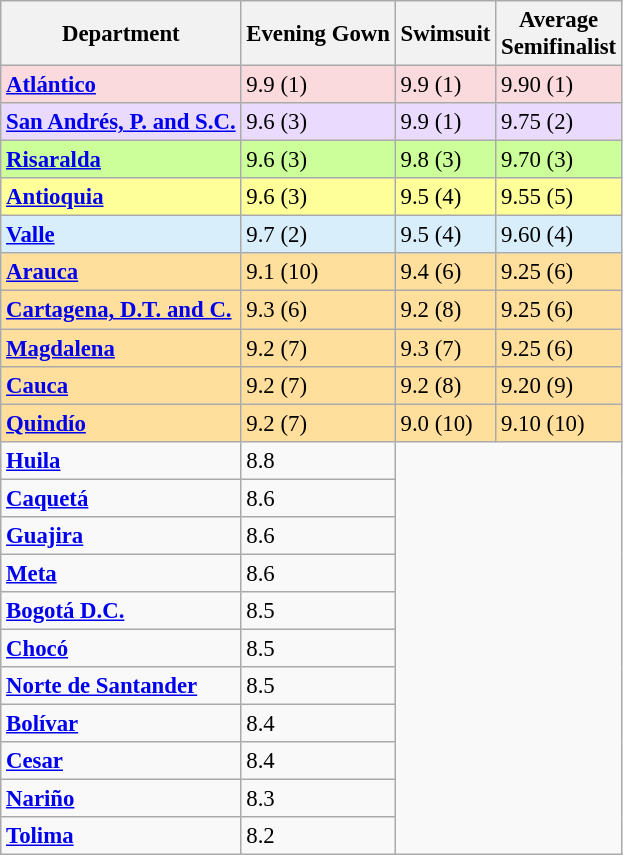<table class="wikitable sortable collapsible" style="font-size: 95%;">
<tr>
<th>Department</th>
<th>Evening Gown</th>
<th>Swimsuit</th>
<th>Average<br>Semifinalist</th>
</tr>
<tr style="background-color:#FADADD;">
<td><strong> <a href='#'>Atlántico</a></strong></td>
<td>9.9 (1)</td>
<td>9.9 (1)</td>
<td>9.90 (1)</td>
</tr>
<tr style="background-color:#eadafd;">
<td><strong> <a href='#'>San Andrés, P. and S.C.</a></strong></td>
<td>9.6 (3)</td>
<td>9.9 (1)</td>
<td>9.75 (2)</td>
</tr>
<tr style="background-color:#ccff99;">
<td><strong> <a href='#'>Risaralda</a></strong></td>
<td>9.6 (3)</td>
<td>9.8 (3)</td>
<td>9.70 (3)</td>
</tr>
<tr style="background-color:#ffff99;">
<td><strong> <a href='#'>Antioquia</a></strong></td>
<td>9.6 (3)</td>
<td>9.5 (4)</td>
<td>9.55 (5)</td>
</tr>
<tr style="background-color:#d9eefb;">
<td><strong> <a href='#'>Valle</a></strong></td>
<td>9.7 (2)</td>
<td>9.5 (4)</td>
<td>9.60 (4)</td>
</tr>
<tr style="background-color:#ffdf9b;">
<td> <a href='#'><strong>Arauca</strong></a></td>
<td>9.1 (10)</td>
<td>9.4 (6)</td>
<td>9.25 (6)</td>
</tr>
<tr style="background-color:#ffdf9b;">
<td><strong> <a href='#'>Cartagena, D.T. and C.</a></strong></td>
<td>9.3 (6)</td>
<td>9.2 (8)</td>
<td>9.25 (6)</td>
</tr>
<tr style="background-color:#ffdf9b;">
<td><strong> <a href='#'>Magdalena</a></strong></td>
<td>9.2 (7)</td>
<td>9.3 (7)</td>
<td>9.25 (6)</td>
</tr>
<tr style="background-color:#ffdf9b;">
<td><strong> <a href='#'>Cauca</a></strong></td>
<td>9.2 (7)</td>
<td>9.2 (8)</td>
<td>9.20 (9)</td>
</tr>
<tr style="background-color:#ffdf9b;">
<td><strong> <a href='#'>Quindío</a></strong></td>
<td>9.2 (7)</td>
<td>9.0 (10)</td>
<td>9.10 (10)</td>
</tr>
<tr>
<td><strong> <a href='#'>Huila</a></strong></td>
<td>8.8</td>
</tr>
<tr>
<td> <a href='#'><strong>Caquetá</strong></a></td>
<td>8.6</td>
</tr>
<tr>
<td><strong> <a href='#'>Guajira</a></strong></td>
<td>8.6</td>
</tr>
<tr>
<td><strong> <a href='#'>Meta</a></strong></td>
<td>8.6</td>
</tr>
<tr>
<td><strong> <a href='#'>Bogotá D.C.</a></strong></td>
<td>8.5</td>
</tr>
<tr>
<td><strong> <a href='#'>Chocó</a></strong></td>
<td>8.5</td>
</tr>
<tr>
<td><strong> <a href='#'>Norte de Santander</a></strong></td>
<td>8.5</td>
</tr>
<tr>
<td><strong> <a href='#'>Bolívar</a></strong></td>
<td>8.4</td>
</tr>
<tr>
<td><strong> <a href='#'>Cesar</a></strong></td>
<td>8.4</td>
</tr>
<tr>
<td><strong> <a href='#'>Nariño</a></strong></td>
<td>8.3</td>
</tr>
<tr>
<td><strong> <a href='#'>Tolima</a></strong></td>
<td>8.2</td>
</tr>
</table>
